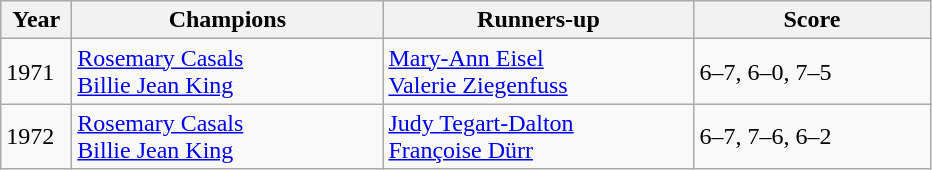<table class="wikitable">
<tr>
<th style="width:40px">Year</th>
<th style="width:200px">Champions</th>
<th style="width:200px">Runners-up</th>
<th style="width:150px" class="unsortable">Score</th>
</tr>
<tr>
<td>1971</td>
<td> <a href='#'>Rosemary Casals</a> <br>  <a href='#'>Billie Jean King</a></td>
<td> <a href='#'>Mary-Ann Eisel</a> <br>  <a href='#'>Valerie Ziegenfuss</a></td>
<td>6–7, 6–0, 7–5</td>
</tr>
<tr>
<td>1972</td>
<td> <a href='#'>Rosemary Casals</a> <br>  <a href='#'>Billie Jean King</a></td>
<td> <a href='#'>Judy Tegart-Dalton</a> <br>  <a href='#'>Françoise Dürr</a></td>
<td>6–7, 7–6, 6–2</td>
</tr>
</table>
